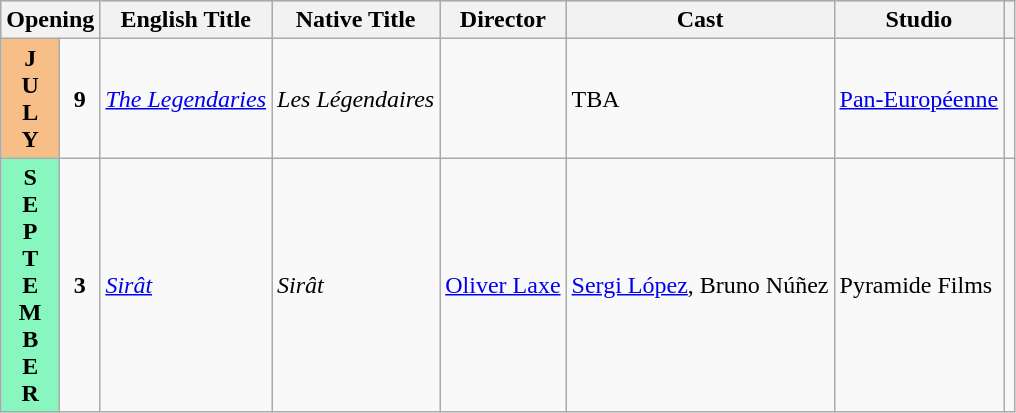<table class="wikitable sortable">
<tr style="background:#b0e0e6; text-align:center;">
<th colspan="2">Opening</th>
<th>English Title</th>
<th>Native Title</th>
<th>Director</th>
<th>Cast</th>
<th>Studio</th>
<th></th>
</tr>
<tr>
<th rowspan="1" style="text-align:center; background:#f7bf87; ">J<br>U<br>L<br>Y</th>
<td rowspan="1" style="text-align:center;"><strong>9</strong></td>
<td><em><a href='#'>The Legendaries</a></em></td>
<td><em>Les Légendaires</em></td>
<td></td>
<td>TBA</td>
<td><a href='#'>Pan-Européenne</a></td>
<td></td>
</tr>
<tr>
<th rowspan="2" style="text-align:center; background:#87f7bf; textcolor:#000;">S<br>E<br>P<br>T<br>E<br>M<br>B<br>E<br>R</th>
<td rowspan="2" style="text-align:center;"><strong>3</strong></td>
<td><em><a href='#'>Sirât</a></em></td>
<td><em>Sirât</em></td>
<td><a href='#'>Oliver Laxe</a></td>
<td><a href='#'>Sergi López</a>, Bruno Núñez</td>
<td>Pyramide Films</td>
<td></td>
</tr>
</table>
